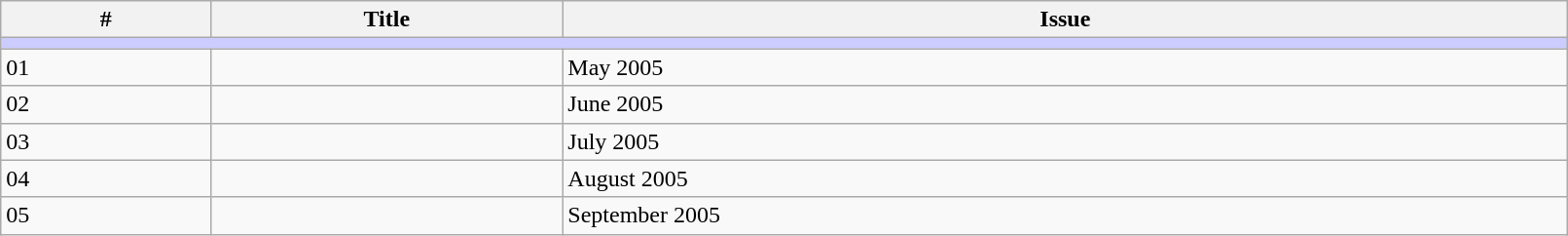<table class="wikitable" width="85%">
<tr>
<th>#</th>
<th>Title</th>
<th>Issue</th>
</tr>
<tr>
<td colspan="5" bgcolor="#CCCCFF"></td>
</tr>
<tr>
<td>01</td>
<td></td>
<td>May 2005</td>
</tr>
<tr>
<td>02</td>
<td></td>
<td>June 2005</td>
</tr>
<tr>
<td>03</td>
<td></td>
<td>July 2005</td>
</tr>
<tr>
<td>04</td>
<td></td>
<td>August 2005</td>
</tr>
<tr>
<td>05</td>
<td></td>
<td>September 2005</td>
</tr>
</table>
